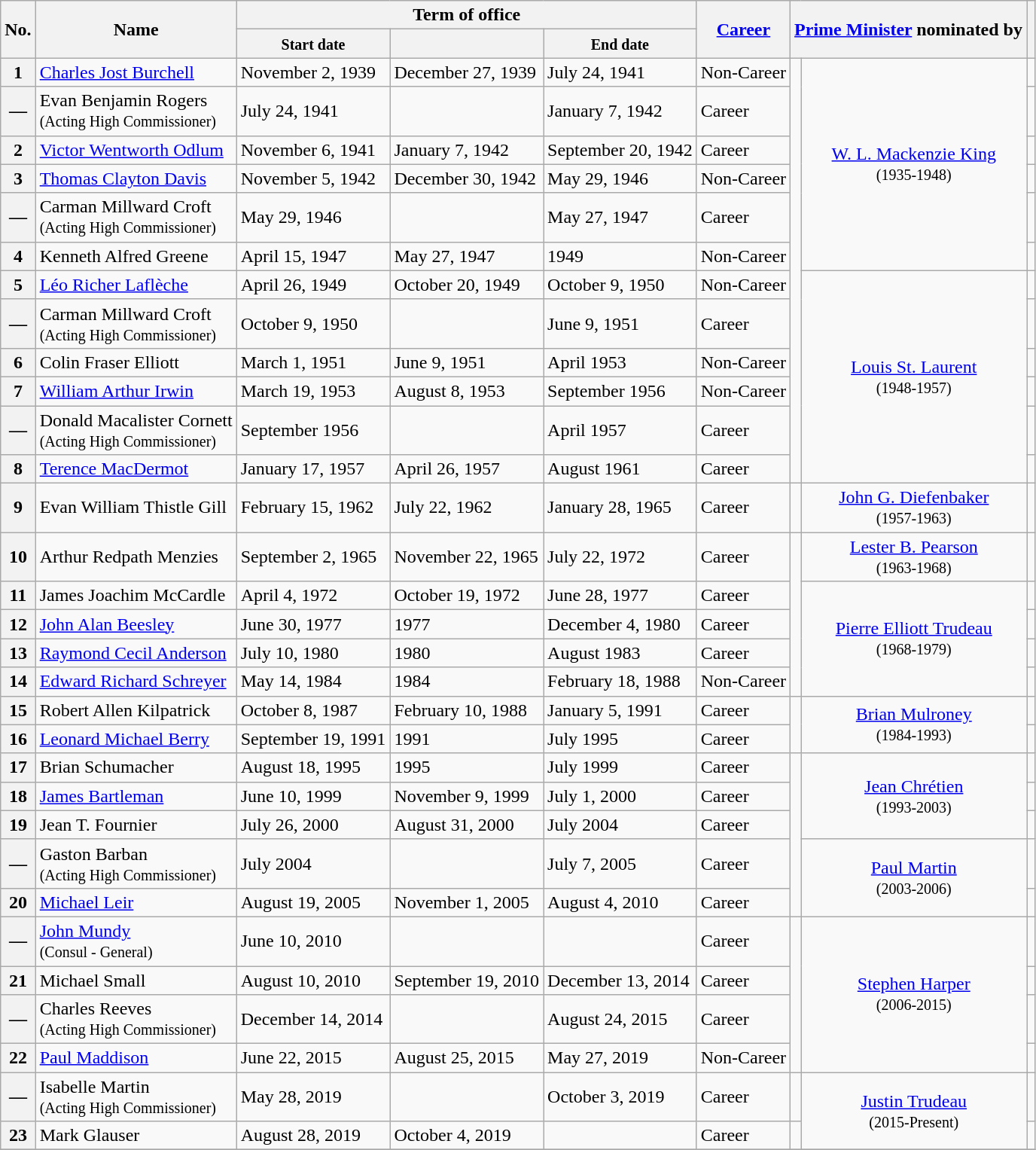<table class="wikitable">
<tr>
<th rowspan="2">No.</th>
<th rowspan="2">Name</th>
<th colspan="3">Term of office</th>
<th rowspan="2"><a href='#'>Career</a></th>
<th rowspan="2"; colspan="2"><a href='#'>Prime Minister</a> nominated by</th>
<th rowspan="2"></th>
</tr>
<tr>
<th><small>Start date</small></th>
<th><small><a href='#'></a></small></th>
<th><small>End date</small></th>
</tr>
<tr>
<th>1</th>
<td><a href='#'>Charles Jost Burchell</a></td>
<td>November 2, 1939</td>
<td>December 27, 1939</td>
<td>July 24, 1941</td>
<td>Non-Career</td>
<td rowspan="12" ></td>
<td rowspan="6" style=text-align:center><a href='#'>W. L. Mackenzie King</a><br><small>(1935-1948)</small></td>
<td></td>
</tr>
<tr>
<th>—</th>
<td>Evan Benjamin Rogers<br><small>(Acting High Commissioner)</small></td>
<td>July 24, 1941</td>
<td></td>
<td>January 7, 1942</td>
<td>Career</td>
<td></td>
</tr>
<tr>
<th>2</th>
<td><a href='#'>Victor Wentworth Odlum</a></td>
<td>November 6, 1941</td>
<td>January 7, 1942</td>
<td>September 20, 1942</td>
<td>Career</td>
<td></td>
</tr>
<tr>
<th>3</th>
<td><a href='#'>Thomas Clayton Davis</a></td>
<td>November 5, 1942</td>
<td>December 30, 1942</td>
<td>May 29, 1946</td>
<td>Non-Career</td>
<td></td>
</tr>
<tr>
<th>—</th>
<td>Carman Millward Croft<br><small>(Acting High Commissioner)</small></td>
<td>May 29, 1946</td>
<td></td>
<td>May 27, 1947</td>
<td>Career</td>
<td></td>
</tr>
<tr>
<th>4</th>
<td>Kenneth Alfred Greene</td>
<td>April 15, 1947</td>
<td>May 27, 1947</td>
<td>1949</td>
<td>Non-Career</td>
<td></td>
</tr>
<tr>
<th>5</th>
<td><a href='#'>Léo Richer Laflèche</a></td>
<td>April 26, 1949</td>
<td>October 20, 1949</td>
<td>October 9, 1950</td>
<td>Non-Career</td>
<td rowspan="6" style=text-align:center><a href='#'>Louis St. Laurent</a><br><small>(1948-1957)</small></td>
<td></td>
</tr>
<tr>
<th>—</th>
<td>Carman Millward Croft<br><small>(Acting High Commissioner)</small></td>
<td>October 9, 1950</td>
<td></td>
<td>June 9, 1951</td>
<td>Career</td>
<td></td>
</tr>
<tr>
<th>6</th>
<td>Colin Fraser Elliott</td>
<td>March 1, 1951</td>
<td>June 9, 1951</td>
<td>April 1953</td>
<td>Non-Career</td>
<td></td>
</tr>
<tr>
<th>7</th>
<td><a href='#'>William Arthur Irwin</a></td>
<td>March 19, 1953</td>
<td>August 8, 1953</td>
<td>September 1956</td>
<td>Non-Career</td>
<td></td>
</tr>
<tr>
<th>—</th>
<td>Donald Macalister Cornett<br><small>(Acting High Commissioner)</small></td>
<td>September 1956</td>
<td></td>
<td>April 1957</td>
<td>Career</td>
<td></td>
</tr>
<tr>
<th>8</th>
<td><a href='#'>Terence MacDermot</a></td>
<td>January 17, 1957</td>
<td>April 26, 1957</td>
<td>August 1961</td>
<td>Career</td>
<td></td>
</tr>
<tr>
<th>9</th>
<td>Evan William Thistle Gill</td>
<td>February 15, 1962</td>
<td>July 22, 1962</td>
<td>January 28, 1965</td>
<td>Career</td>
<td></td>
<td style=text-align:center><a href='#'>John G. Diefenbaker</a><br><small>(1957-1963)</small></td>
<td></td>
</tr>
<tr>
<th>10</th>
<td>Arthur Redpath Menzies</td>
<td>September 2, 1965</td>
<td>November 22, 1965</td>
<td>July 22, 1972</td>
<td>Career</td>
<td rowspan="5" ></td>
<td style=text-align:center><a href='#'>Lester B. Pearson</a><br><small>(1963-1968)</small></td>
<td></td>
</tr>
<tr>
<th>11</th>
<td>James Joachim McCardle</td>
<td>April 4, 1972</td>
<td>October 19, 1972</td>
<td>June 28, 1977</td>
<td>Career</td>
<td rowspan="4" style=text-align:center><a href='#'>Pierre Elliott Trudeau</a><br><small>(1968-1979)</small></td>
<td></td>
</tr>
<tr>
<th>12</th>
<td><a href='#'>John Alan Beesley</a></td>
<td>June 30, 1977</td>
<td>1977</td>
<td>December 4, 1980</td>
<td>Career</td>
<td></td>
</tr>
<tr>
<th>13</th>
<td><a href='#'>Raymond Cecil Anderson</a></td>
<td>July 10, 1980</td>
<td>1980</td>
<td>August 1983</td>
<td>Career</td>
<td></td>
</tr>
<tr>
<th>14</th>
<td><a href='#'>Edward Richard Schreyer</a></td>
<td>May 14, 1984</td>
<td>1984</td>
<td>February 18, 1988</td>
<td>Non-Career</td>
<td></td>
</tr>
<tr>
<th>15</th>
<td>Robert Allen Kilpatrick</td>
<td>October 8, 1987</td>
<td>February 10, 1988</td>
<td>January 5, 1991</td>
<td>Career</td>
<td rowspan="2" ></td>
<td rowspan="2" style=text-align:center><a href='#'>Brian Mulroney</a><br><small>(1984-1993)</small></td>
<td></td>
</tr>
<tr>
<th>16</th>
<td><a href='#'>Leonard Michael Berry</a></td>
<td>September 19, 1991</td>
<td>1991</td>
<td>July 1995</td>
<td>Career</td>
<td></td>
</tr>
<tr>
<th>17</th>
<td>Brian Schumacher</td>
<td>August 18, 1995</td>
<td>1995</td>
<td>July 1999</td>
<td>Career</td>
<td rowspan="5" ></td>
<td rowspan="3" style=text-align:center><a href='#'>Jean Chrétien</a><br><small>(1993-2003)</small></td>
<td></td>
</tr>
<tr>
<th>18</th>
<td><a href='#'>James Bartleman</a></td>
<td>June 10, 1999</td>
<td>November 9, 1999</td>
<td>July 1, 2000</td>
<td>Career</td>
<td></td>
</tr>
<tr>
<th>19</th>
<td>Jean T. Fournier</td>
<td>July 26, 2000</td>
<td>August 31, 2000</td>
<td>July 2004</td>
<td>Career</td>
<td></td>
</tr>
<tr>
<th>—</th>
<td>Gaston Barban<br><small>(Acting High Commissioner)</small></td>
<td>July 2004</td>
<td></td>
<td>July 7, 2005</td>
<td>Career</td>
<td rowspan="2" style=text-align:center><a href='#'>Paul Martin</a><br><small>(2003-2006)</small></td>
<td></td>
</tr>
<tr>
<th>20</th>
<td><a href='#'>Michael Leir</a></td>
<td>August 19, 2005</td>
<td>November 1, 2005</td>
<td>August 4, 2010</td>
<td>Career</td>
<td></td>
</tr>
<tr>
<th>—</th>
<td><a href='#'>John Mundy</a><br><small>(Consul - General)</small></td>
<td>June 10, 2010</td>
<td></td>
<td></td>
<td>Career</td>
<td rowspan="4" ></td>
<td rowspan="4" style=text-align:center><a href='#'>Stephen Harper</a><br><small>(2006-2015)</small></td>
<td></td>
</tr>
<tr>
<th>21</th>
<td>Michael Small</td>
<td>August 10, 2010</td>
<td>September 19, 2010</td>
<td>December 13, 2014</td>
<td>Career</td>
<td></td>
</tr>
<tr>
<th>—</th>
<td>Charles Reeves<br><small>(Acting High Commissioner)</small></td>
<td>December 14, 2014</td>
<td></td>
<td>August 24, 2015</td>
<td>Career</td>
<td></td>
</tr>
<tr>
<th>22</th>
<td><a href='#'>Paul Maddison</a></td>
<td>June 22, 2015</td>
<td>August 25, 2015</td>
<td>May 27, 2019</td>
<td>Non-Career</td>
<td></td>
</tr>
<tr>
<th>—</th>
<td>Isabelle Martin<br><small>(Acting High Commissioner)</small></td>
<td>May 28, 2019</td>
<td></td>
<td>October 3, 2019</td>
<td>Career</td>
<td></td>
<td rowspan="2" style=text-align:center><a href='#'>Justin Trudeau</a><br><small>(2015-Present)</small></td>
<td></td>
</tr>
<tr>
<th>23</th>
<td>Mark Glauser</td>
<td>August 28, 2019</td>
<td>October 4, 2019</td>
<td></td>
<td>Career</td>
<td></td>
<td></td>
</tr>
<tr>
</tr>
</table>
